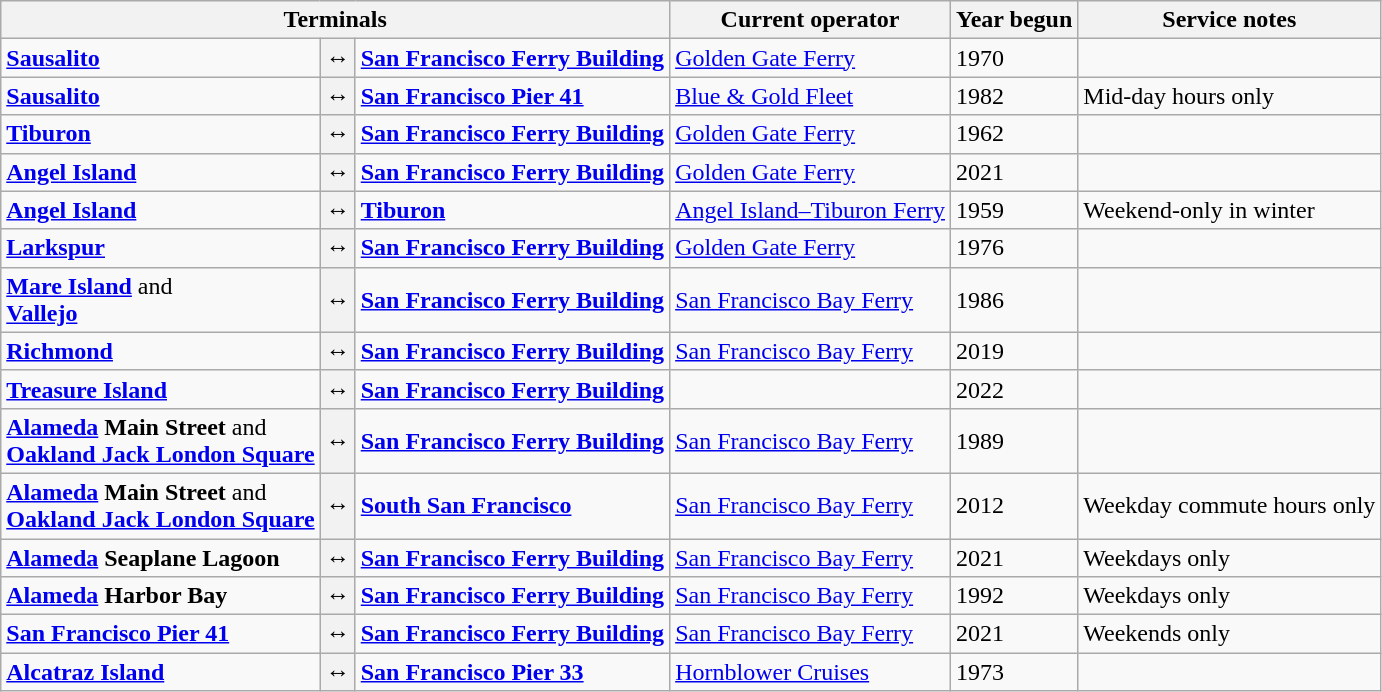<table class="wikitable sortable">
<tr>
<th colspan=3>Terminals</th>
<th>Current operator</th>
<th>Year begun</th>
<th>Service notes</th>
</tr>
<tr>
<td><strong><a href='#'>Sausalito</a></strong></td>
<th><span>↔</span></th>
<td><strong><a href='#'>San Francisco Ferry Building</a></strong></td>
<td><a href='#'>Golden Gate Ferry</a></td>
<td>1970</td>
<td></td>
</tr>
<tr>
<td><strong><a href='#'>Sausalito</a></strong></td>
<th><span>↔</span></th>
<td><strong><a href='#'>San Francisco Pier 41</a></strong></td>
<td><a href='#'>Blue & Gold Fleet</a></td>
<td>1982</td>
<td>Mid-day hours only</td>
</tr>
<tr>
<td><strong><a href='#'>Tiburon</a></strong></td>
<th><span>↔</span></th>
<td><strong><a href='#'>San Francisco Ferry Building</a></strong></td>
<td><a href='#'>Golden Gate Ferry</a></td>
<td>1962</td>
<td></td>
</tr>
<tr>
<td><strong><a href='#'>Angel Island</a></strong></td>
<th><span>↔</span></th>
<td><strong><a href='#'>San Francisco Ferry Building</a></strong></td>
<td><a href='#'>Golden Gate Ferry</a></td>
<td>2021</td>
<td></td>
</tr>
<tr>
<td><strong><a href='#'>Angel Island</a></strong></td>
<th><span>↔</span></th>
<td><strong><a href='#'>Tiburon</a></strong></td>
<td><a href='#'>Angel Island–Tiburon Ferry</a></td>
<td>1959</td>
<td>Weekend-only in winter</td>
</tr>
<tr>
<td><strong><a href='#'>Larkspur</a></strong></td>
<th><span>↔</span></th>
<td><strong><a href='#'>San Francisco Ferry Building</a></strong></td>
<td><a href='#'>Golden Gate Ferry</a></td>
<td>1976</td>
</tr>
<tr>
<td><strong><a href='#'>Mare Island</a></strong> and<br><strong><a href='#'>Vallejo</a></strong></td>
<th><span>↔</span></th>
<td><strong><a href='#'>San Francisco Ferry Building</a></strong></td>
<td><a href='#'>San Francisco Bay Ferry</a></td>
<td>1986</td>
<td></td>
</tr>
<tr>
<td><strong><a href='#'>Richmond</a></strong></td>
<th><span>↔</span></th>
<td><strong><a href='#'>San Francisco Ferry Building</a></strong></td>
<td><a href='#'>San Francisco Bay Ferry</a></td>
<td>2019</td>
</tr>
<tr>
<td><strong><a href='#'>Treasure Island</a></strong></td>
<th><span>↔</span></th>
<td><strong><a href='#'>San Francisco Ferry Building</a></strong></td>
<td></td>
<td>2022</td>
<td></td>
</tr>
<tr>
<td><strong><a href='#'>Alameda</a> Main Street</strong> and<br><strong><a href='#'>Oakland Jack London Square</a></strong></td>
<th><span>↔</span></th>
<td><strong><a href='#'>San Francisco Ferry Building</a></strong></td>
<td><a href='#'>San Francisco Bay Ferry</a></td>
<td>1989</td>
<td></td>
</tr>
<tr>
<td><strong><a href='#'>Alameda</a> Main Street</strong> and<br><strong><a href='#'>Oakland Jack London Square</a></strong></td>
<th><span>↔</span></th>
<td><strong><a href='#'>South San Francisco</a></strong></td>
<td><a href='#'>San Francisco Bay Ferry</a></td>
<td>2012</td>
<td>Weekday commute hours only</td>
</tr>
<tr>
<td><strong><a href='#'>Alameda</a> Seaplane Lagoon</strong></td>
<th><span>↔</span></th>
<td><strong><a href='#'>San Francisco Ferry Building</a></strong></td>
<td><a href='#'>San Francisco Bay Ferry</a></td>
<td>2021</td>
<td>Weekdays only</td>
</tr>
<tr>
<td><strong><a href='#'>Alameda</a> Harbor Bay</strong></td>
<th><span>↔</span></th>
<td><strong><a href='#'>San Francisco Ferry Building</a></strong></td>
<td><a href='#'>San Francisco Bay Ferry</a></td>
<td>1992</td>
<td>Weekdays only</td>
</tr>
<tr>
<td><strong><a href='#'>San Francisco Pier 41</a></strong></td>
<th><span>↔</span></th>
<td><strong><a href='#'>San Francisco Ferry Building</a></strong></td>
<td><a href='#'>San Francisco Bay Ferry</a></td>
<td>2021</td>
<td>Weekends only</td>
</tr>
<tr>
<td><strong><a href='#'>Alcatraz Island</a></strong></td>
<th><span>↔</span></th>
<td><strong><a href='#'>San Francisco Pier 33</a></strong></td>
<td><a href='#'>Hornblower Cruises</a></td>
<td>1973</td>
<td></td>
</tr>
</table>
